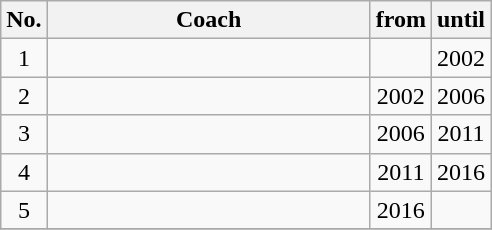<table class="wikitable sortable" style="text-align:center">
<tr>
<th>No.</th>
<th style="width:13em">Coach</th>
<th>from</th>
<th>until</th>
</tr>
<tr>
<td>1</td>
<td align=left> </td>
<td></td>
<td>2002</td>
</tr>
<tr>
<td>2</td>
<td align=left> </td>
<td>2002</td>
<td>2006</td>
</tr>
<tr>
<td>3</td>
<td align=left> </td>
<td>2006</td>
<td>2011</td>
</tr>
<tr>
<td>4</td>
<td align=left> </td>
<td>2011</td>
<td>2016</td>
</tr>
<tr>
<td>5</td>
<td align=left> </td>
<td>2016</td>
<td></td>
</tr>
<tr>
</tr>
</table>
